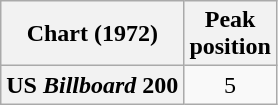<table class="wikitable sortable plainrowheaders">
<tr>
<th>Chart (1972)</th>
<th>Peak<br>position</th>
</tr>
<tr>
<th scope="row">US <em>Billboard</em> 200</th>
<td align="center">5</td>
</tr>
</table>
